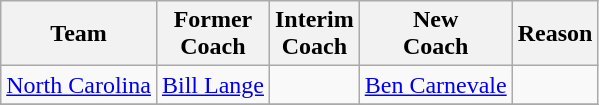<table class="wikitable" style="text-align:center;">
<tr>
<th>Team</th>
<th>Former<br>Coach</th>
<th>Interim<br>Coach</th>
<th>New<br>Coach</th>
<th>Reason</th>
</tr>
<tr>
<td><a href='#'>North Carolina</a></td>
<td><a href='#'>Bill Lange</a></td>
<td></td>
<td><a href='#'>Ben Carnevale</a></td>
<td></td>
</tr>
<tr>
</tr>
</table>
